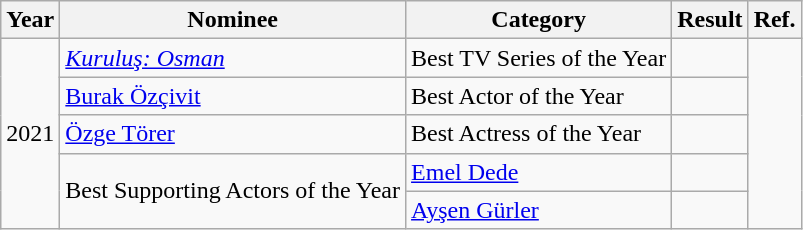<table class="wikitable">
<tr>
<th>Year</th>
<th>Nominee</th>
<th>Category</th>
<th>Result</th>
<th>Ref.</th>
</tr>
<tr>
<td rowspan="5">2021</td>
<td><em><a href='#'>Kuruluş: Osman</a></em></td>
<td>Best TV Series of the Year</td>
<td></td>
<td rowspan="5"></td>
</tr>
<tr>
<td><a href='#'>Burak Özçivit</a></td>
<td>Best Actor of the Year</td>
<td></td>
</tr>
<tr>
<td><a href='#'>Özge Törer</a></td>
<td>Best Actress of the Year</td>
<td></td>
</tr>
<tr>
<td rowspan="2">Best Supporting Actors of the Year</td>
<td><a href='#'>Emel Dede</a></td>
<td></td>
</tr>
<tr>
<td><a href='#'>Ayşen Gürler</a></td>
<td></td>
</tr>
</table>
